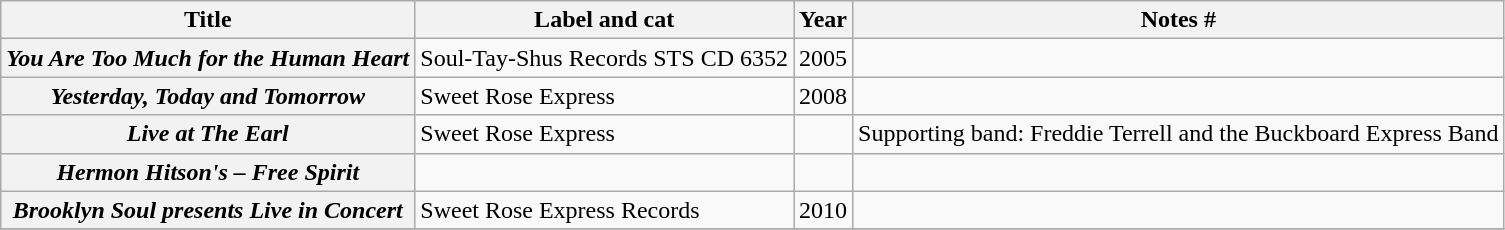<table class="wikitable plainrowheaders sortable">
<tr>
<th scope="col">Title</th>
<th scope="col">Label and cat</th>
<th scope="col">Year</th>
<th scope="col" class="unsortable">Notes #</th>
</tr>
<tr>
<th scope="row"><em>You Are Too Much for the Human Heart</em></th>
<td>Soul-Tay-Shus Records STS CD 6352</td>
<td>2005</td>
<td></td>
</tr>
<tr>
<th scope="row"><em>Yesterday, Today and Tomorrow</em></th>
<td>Sweet Rose Express</td>
<td>2008</td>
<td></td>
</tr>
<tr>
<th scope="row"><em>Live at The Earl</em></th>
<td>Sweet Rose Express</td>
<td></td>
<td>Supporting band: Freddie Terrell and the Buckboard Express Band</td>
</tr>
<tr>
<th scope="row"><em>Hermon Hitson's – Free Spirit</em></th>
<td></td>
<td></td>
<td></td>
</tr>
<tr>
<th scope="row"><em>Brooklyn Soul presents Live in Concert</em></th>
<td>Sweet Rose Express Records</td>
<td>2010</td>
<td></td>
</tr>
<tr>
</tr>
</table>
